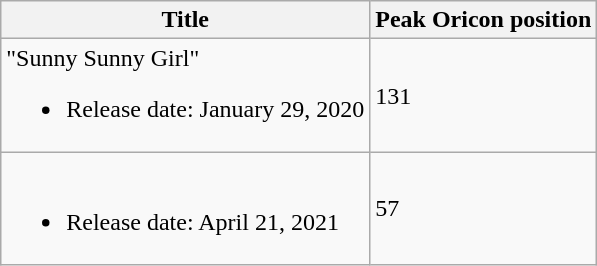<table class="wikitable">
<tr>
<th>Title</th>
<th>Peak Oricon position</th>
</tr>
<tr>
<td>"Sunny Sunny Girl"<br><ul><li>Release date: January 29, 2020</li></ul></td>
<td>131</td>
</tr>
<tr>
<td><br><ul><li>Release date: April 21, 2021</li></ul></td>
<td>57</td>
</tr>
</table>
